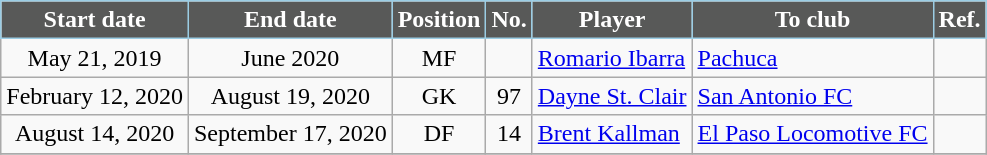<table class="wikitable sortable" style="text-align:center">
<tr>
<th style="background:#585958;color:#FFFFFF;border:1px solid #9BCDE4">Start date</th>
<th style="background:#585958;color:#FFFFFF;border:1px solid #9BCDE4">End date</th>
<th style="background:#585958;color:#FFFFFF;border:1px solid #9BCDE4">Position</th>
<th style="background:#585958;color:#FFFFFF;border:1px solid #9BCDE4">No.</th>
<th style="background:#585958;color:#FFFFFF;border:1px solid #9BCDE4">Player</th>
<th style="background:#585958;color:#FFFFFF;border:1px solid #9BCDE4">To club</th>
<th style="background:#585958;color:#FFFFFF;border:1px solid #9BCDE4">Ref.</th>
</tr>
<tr>
<td>May 21, 2019</td>
<td>June 2020</td>
<td>MF</td>
<td></td>
<td style="text-align:left"> <a href='#'>Romario Ibarra</a></td>
<td style="text-align:left"> <a href='#'>Pachuca</a></td>
<td></td>
</tr>
<tr>
<td>February 12, 2020</td>
<td>August 19, 2020</td>
<td>GK</td>
<td>97</td>
<td style="text-align:left"> <a href='#'>Dayne St. Clair</a></td>
<td style="text-align:left"> <a href='#'>San Antonio FC</a></td>
<td></td>
</tr>
<tr>
<td>August 14, 2020</td>
<td>September 17, 2020</td>
<td>DF</td>
<td>14</td>
<td style="text-align:left"> <a href='#'>Brent Kallman</a></td>
<td style="text-align:left"> <a href='#'>El Paso Locomotive FC</a></td>
<td></td>
</tr>
<tr>
</tr>
</table>
